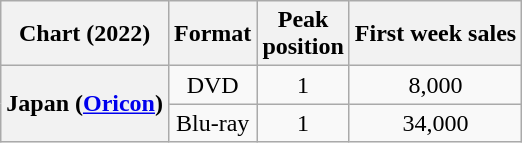<table class="wikitable plainrowheaders" style="text-align:center">
<tr>
<th scope="col">Chart (2022)</th>
<th scope="col">Format</th>
<th scope="col">Peak<br>position</th>
<th scope="col">First week sales</th>
</tr>
<tr>
<th scope="row" rowspan="2">Japan (<a href='#'>Oricon</a>)</th>
<td>DVD</td>
<td>1</td>
<td>8,000</td>
</tr>
<tr>
<td>Blu-ray</td>
<td>1</td>
<td>34,000</td>
</tr>
</table>
